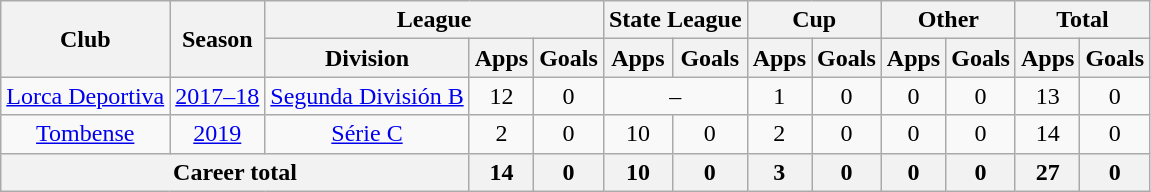<table class="wikitable" style="text-align: center">
<tr>
<th rowspan="2">Club</th>
<th rowspan="2">Season</th>
<th colspan="3">League</th>
<th colspan="2">State League</th>
<th colspan="2">Cup</th>
<th colspan="2">Other</th>
<th colspan="2">Total</th>
</tr>
<tr>
<th>Division</th>
<th>Apps</th>
<th>Goals</th>
<th>Apps</th>
<th>Goals</th>
<th>Apps</th>
<th>Goals</th>
<th>Apps</th>
<th>Goals</th>
<th>Apps</th>
<th>Goals</th>
</tr>
<tr>
<td><a href='#'>Lorca Deportiva</a></td>
<td><a href='#'>2017–18</a></td>
<td><a href='#'>Segunda División B</a></td>
<td>12</td>
<td>0</td>
<td colspan="2">–</td>
<td>1</td>
<td>0</td>
<td>0</td>
<td>0</td>
<td>13</td>
<td>0</td>
</tr>
<tr>
<td><a href='#'>Tombense</a></td>
<td><a href='#'>2019</a></td>
<td><a href='#'>Série C</a></td>
<td>2</td>
<td>0</td>
<td>10</td>
<td>0</td>
<td>2</td>
<td>0</td>
<td>0</td>
<td>0</td>
<td>14</td>
<td>0</td>
</tr>
<tr>
<th colspan="3"><strong>Career total</strong></th>
<th>14</th>
<th>0</th>
<th>10</th>
<th>0</th>
<th>3</th>
<th>0</th>
<th>0</th>
<th>0</th>
<th>27</th>
<th>0</th>
</tr>
</table>
